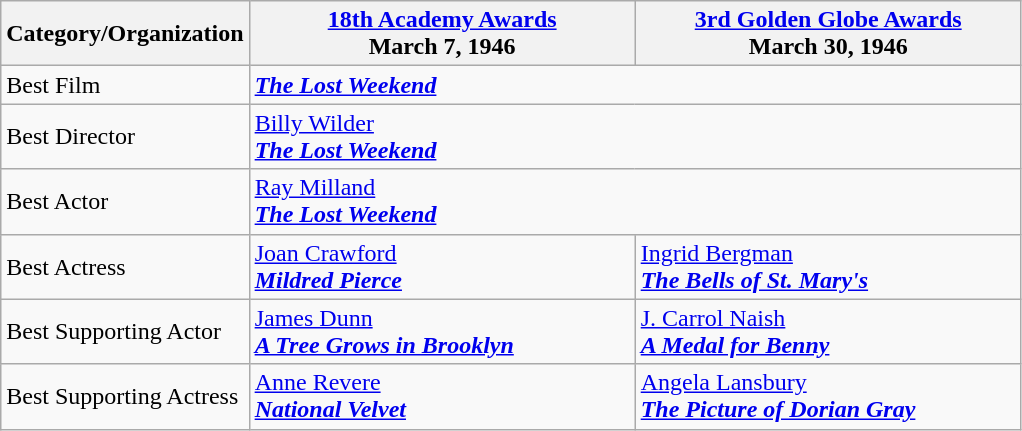<table class="wikitable">
<tr>
<th style="width:20px;">Category/Organization</th>
<th style="width:250px;"><a href='#'>18th Academy Awards</a><br> March 7, 1946</th>
<th " style="width:250px;"><a href='#'>3rd Golden Globe Awards</a><br>March 30, 1946</th>
</tr>
<tr>
<td>Best Film</td>
<td colspan="2"><strong><em><a href='#'>The Lost Weekend</a></em></strong></td>
</tr>
<tr>
<td>Best Director</td>
<td colspan="2"><a href='#'>Billy Wilder</a><br><strong><em><a href='#'>The Lost Weekend</a></em></strong></td>
</tr>
<tr>
<td>Best Actor</td>
<td colspan="2"><a href='#'>Ray Milland</a><br><strong><em><a href='#'>The Lost Weekend</a></em></strong></td>
</tr>
<tr>
<td>Best Actress</td>
<td><a href='#'>Joan Crawford</a><br><strong><em><a href='#'>Mildred Pierce</a></em></strong></td>
<td><a href='#'>Ingrid Bergman</a><br><strong><em><a href='#'>The Bells of St. Mary's</a></em></strong></td>
</tr>
<tr>
<td>Best Supporting Actor</td>
<td><a href='#'>James Dunn</a><br><strong><em><a href='#'>A Tree Grows in Brooklyn</a></em></strong></td>
<td><a href='#'>J. Carrol Naish</a><br><strong><em><a href='#'>A Medal for Benny</a></em></strong></td>
</tr>
<tr>
<td>Best Supporting Actress</td>
<td><a href='#'>Anne Revere</a><br><strong><em><a href='#'>National Velvet</a></em></strong></td>
<td><a href='#'>Angela Lansbury</a><br><strong><em><a href='#'>The Picture of Dorian Gray</a></em></strong></td>
</tr>
</table>
